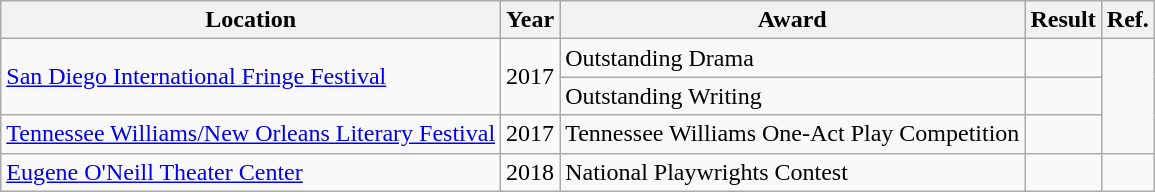<table class="wikitable">
<tr>
<th>Location</th>
<th>Year</th>
<th>Award</th>
<th>Result</th>
<th>Ref.</th>
</tr>
<tr>
<td rowspan="2"><a href='#'>San Diego International Fringe Festival</a></td>
<td rowspan="2">2017</td>
<td>Outstanding Drama</td>
<td></td>
<td rowspan="3"></td>
</tr>
<tr>
<td>Outstanding Writing</td>
<td></td>
</tr>
<tr>
<td><a href='#'>Tennessee Williams/New Orleans Literary Festival</a></td>
<td>2017</td>
<td>Tennessee Williams One-Act Play Competition</td>
<td></td>
</tr>
<tr>
<td><a href='#'>Eugene O'Neill Theater Center</a></td>
<td>2018</td>
<td>National Playwrights Contest</td>
<td></td>
<td></td>
</tr>
</table>
